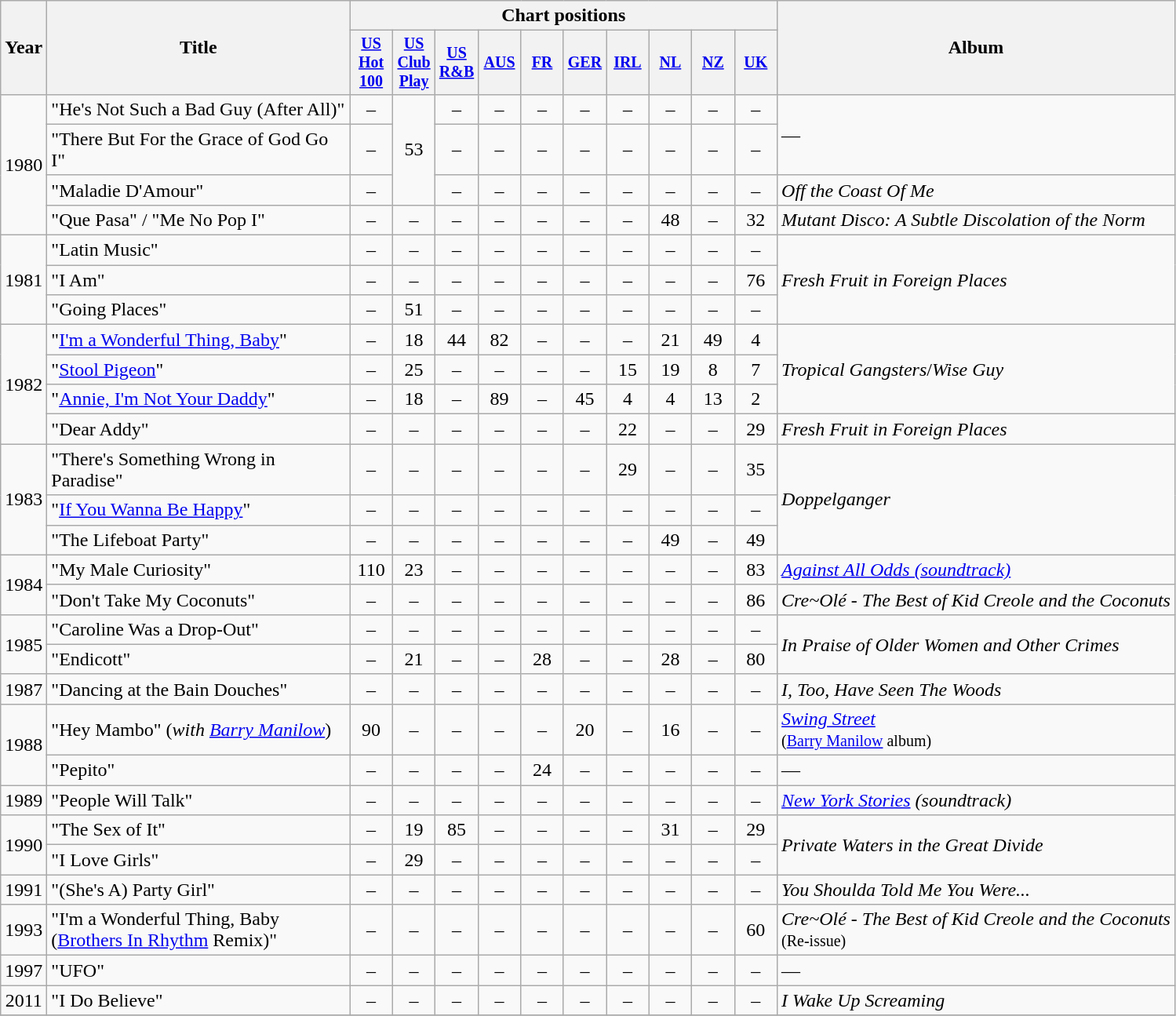<table class="wikitable" style=text-align:center;>
<tr>
<th rowspan="2">Year</th>
<th rowspan="2" width="250">Title</th>
<th colspan="10">Chart positions</th>
<th rowspan="2">Album</th>
</tr>
<tr style="font-size:smaller;">
<th width="30"><a href='#'>US Hot 100</a></th>
<th width="30"><a href='#'>US Club Play</a><br> </th>
<th width="30"><a href='#'>US R&B</a><br> </th>
<th width="30"><a href='#'>AUS</a></th>
<th width="30"><a href='#'>FR</a><br> </th>
<th width="30"><a href='#'>GER</a><br></th>
<th width="30"><a href='#'>IRL</a><br> </th>
<th width="30"><a href='#'>NL</a><br> </th>
<th width="30"><a href='#'>NZ</a><br> </th>
<th width="30"><a href='#'>UK</a><br> </th>
</tr>
<tr>
<td rowspan=4>1980</td>
<td align=left>"He's Not Such a Bad Guy (After All)"</td>
<td>–</td>
<td rowspan=3>53<br></td>
<td>–</td>
<td>–</td>
<td>–</td>
<td>–</td>
<td>–</td>
<td>–</td>
<td>–</td>
<td>–</td>
<td align="left" rowspan="2">—</td>
</tr>
<tr>
<td align=left>"There But For the Grace of God Go I"</td>
<td>–</td>
<td>–</td>
<td>–</td>
<td>–</td>
<td>–</td>
<td>–</td>
<td>–</td>
<td>–</td>
<td>–</td>
</tr>
<tr>
<td align=left>"Maladie D'Amour"</td>
<td>–</td>
<td>–</td>
<td>–</td>
<td>–</td>
<td>–</td>
<td>–</td>
<td>–</td>
<td>–</td>
<td>–</td>
<td align=left><em>Off the Coast Of Me</em></td>
</tr>
<tr>
<td align=left>"Que Pasa" / "Me No Pop I"</td>
<td>–</td>
<td>–</td>
<td>–</td>
<td>–</td>
<td>–</td>
<td>–</td>
<td>–</td>
<td>48</td>
<td>–</td>
<td>32<br> </td>
<td align=left><em>Mutant Disco: A Subtle Discolation of the Norm</em></td>
</tr>
<tr>
<td rowspan=3>1981</td>
<td align=left>"Latin Music"</td>
<td>–</td>
<td>–</td>
<td>–</td>
<td>–</td>
<td>–</td>
<td>–</td>
<td>–</td>
<td>–</td>
<td>–</td>
<td>–</td>
<td align="left" rowspan="3"><em>Fresh Fruit in Foreign Places</em></td>
</tr>
<tr>
<td align=left>"I Am"</td>
<td>–</td>
<td>–</td>
<td>–</td>
<td>–</td>
<td>–</td>
<td>–</td>
<td>–</td>
<td>–</td>
<td>–</td>
<td>76</td>
</tr>
<tr>
<td align=left>"Going Places" </td>
<td>–</td>
<td>51<br></td>
<td>–</td>
<td>–</td>
<td>–</td>
<td>–</td>
<td>–</td>
<td>–</td>
<td>–</td>
<td>–</td>
</tr>
<tr>
<td rowspan=4>1982</td>
<td align=left>"<a href='#'>I'm a Wonderful Thing, Baby</a>"</td>
<td>–</td>
<td>18<br></td>
<td>44</td>
<td>82</td>
<td>–</td>
<td>–</td>
<td>–</td>
<td>21</td>
<td>49</td>
<td>4</td>
<td align="left" rowspan="3"><em>Tropical Gangsters</em>/<em>Wise Guy</em></td>
</tr>
<tr>
<td align=left>"<a href='#'>Stool Pigeon</a>"</td>
<td>–</td>
<td>25</td>
<td>–</td>
<td>–</td>
<td>–</td>
<td>–</td>
<td>15</td>
<td>19</td>
<td>8</td>
<td>7</td>
</tr>
<tr>
<td align=left>"<a href='#'>Annie, I'm Not Your Daddy</a>"</td>
<td>–</td>
<td>18<br></td>
<td>–</td>
<td>89</td>
<td>–</td>
<td>45</td>
<td>4</td>
<td>4</td>
<td>13</td>
<td>2</td>
</tr>
<tr>
<td align=left>"Dear Addy" </td>
<td>–</td>
<td>–</td>
<td>–</td>
<td>–</td>
<td>–</td>
<td>–</td>
<td>22</td>
<td>–</td>
<td>–</td>
<td>29</td>
<td align=left><em>Fresh Fruit in Foreign Places</em></td>
</tr>
<tr>
<td rowspan=3>1983</td>
<td align=left>"There's Something Wrong in Paradise"</td>
<td>–</td>
<td>–</td>
<td>–</td>
<td>–</td>
<td>–</td>
<td>–</td>
<td>29</td>
<td>–</td>
<td>–</td>
<td>35</td>
<td align="left" rowspan="3"><em>Doppelganger</em></td>
</tr>
<tr>
<td align=left>"<a href='#'>If You Wanna Be Happy</a>"</td>
<td>–</td>
<td>–</td>
<td>–</td>
<td>–</td>
<td>–</td>
<td>–</td>
<td>–</td>
<td>–</td>
<td>–</td>
<td>–</td>
</tr>
<tr>
<td align=left>"The Lifeboat Party"</td>
<td>–</td>
<td>–</td>
<td>–</td>
<td>–</td>
<td>–</td>
<td>–</td>
<td>–</td>
<td>49</td>
<td>–</td>
<td>49</td>
</tr>
<tr>
<td rowspan=2>1984</td>
<td align=left>"My Male Curiosity"</td>
<td>110</td>
<td>23</td>
<td>–</td>
<td>–</td>
<td>–</td>
<td>–</td>
<td>–</td>
<td>–</td>
<td>–</td>
<td>83</td>
<td align=left><em><a href='#'>Against All Odds (soundtrack)</a></em></td>
</tr>
<tr>
<td align=left>"Don't Take My Coconuts"</td>
<td>–</td>
<td>–</td>
<td>–</td>
<td>–</td>
<td>–</td>
<td>–</td>
<td>–</td>
<td>–</td>
<td>–</td>
<td>86</td>
<td align=left><em>Cre~Olé - The Best of Kid Creole and the Coconuts</em></td>
</tr>
<tr>
<td rowspan=2>1985</td>
<td align=left>"Caroline Was a Drop-Out"</td>
<td>–</td>
<td>–</td>
<td>–</td>
<td>–</td>
<td>–</td>
<td>–</td>
<td>–</td>
<td>–</td>
<td>–</td>
<td>–</td>
<td align="left" rowspan="2"><em>In Praise of Older Women and Other Crimes</em></td>
</tr>
<tr>
<td align=left>"Endicott"</td>
<td>–</td>
<td>21</td>
<td>–</td>
<td>–</td>
<td>28</td>
<td>–</td>
<td>–</td>
<td>28</td>
<td>–</td>
<td>80</td>
</tr>
<tr>
<td rowspan=1>1987</td>
<td align=left>"Dancing at the Bain Douches"</td>
<td>–</td>
<td>–</td>
<td>–</td>
<td>–</td>
<td>–</td>
<td>–</td>
<td>–</td>
<td>–</td>
<td>–</td>
<td>–</td>
<td align=left><em>I, Too, Have Seen The Woods</em></td>
</tr>
<tr>
<td rowspan=2>1988</td>
<td align=left>"Hey Mambo" (<em>with <a href='#'>Barry Manilow</a></em>)</td>
<td>90</td>
<td>–</td>
<td>–</td>
<td>–</td>
<td>–</td>
<td>20</td>
<td>–</td>
<td>16</td>
<td>–</td>
<td>–</td>
<td align=left><em><a href='#'>Swing Street</a></em><br> <small>(<a href='#'>Barry Manilow</a> album)</small></td>
</tr>
<tr>
<td align=left>"Pepito"</td>
<td>–</td>
<td>–</td>
<td>–</td>
<td>–</td>
<td>24</td>
<td>–</td>
<td>–</td>
<td>–</td>
<td>–</td>
<td>–</td>
<td align=left>—</td>
</tr>
<tr>
<td rowspan=1>1989</td>
<td align=left>"People Will Talk"</td>
<td>–</td>
<td>–</td>
<td>–</td>
<td>–</td>
<td>–</td>
<td>–</td>
<td>–</td>
<td>–</td>
<td>–</td>
<td>–</td>
<td align=left><em><a href='#'>New York Stories</a> (soundtrack)</em></td>
</tr>
<tr>
<td rowspan=2>1990</td>
<td align=left>"The Sex of It"</td>
<td>–</td>
<td>19</td>
<td>85</td>
<td>–</td>
<td>–</td>
<td>–</td>
<td>–</td>
<td>31</td>
<td>–</td>
<td>29</td>
<td align="left" rowspan="2"><em>Private Waters in the Great Divide</em></td>
</tr>
<tr>
<td align=left>"I Love Girls"</td>
<td>–</td>
<td>29</td>
<td>–</td>
<td>–</td>
<td>–</td>
<td>–</td>
<td>–</td>
<td>–</td>
<td>–</td>
<td>–</td>
</tr>
<tr>
<td rowspan=1>1991</td>
<td align=left>"(She's A) Party Girl"</td>
<td>–</td>
<td>–</td>
<td>–</td>
<td>–</td>
<td>–</td>
<td>–</td>
<td>–</td>
<td>–</td>
<td>–</td>
<td>–</td>
<td align=left><em>You Shoulda Told Me You Were...</em></td>
</tr>
<tr>
<td rowspan=1>1993</td>
<td align=left>"I'm a Wonderful Thing, Baby (<a href='#'>Brothers In Rhythm</a> Remix)"</td>
<td>–</td>
<td>–</td>
<td>–</td>
<td>–</td>
<td>–</td>
<td>–</td>
<td>–</td>
<td>–</td>
<td>–</td>
<td>60</td>
<td align=left><em>Cre~Olé - The Best of Kid Creole and the Coconuts</em><br> <small>(Re-issue)</small></td>
</tr>
<tr>
<td rowspan=1>1997</td>
<td align=left>"UFO"</td>
<td>–</td>
<td>–</td>
<td>–</td>
<td>–</td>
<td>–</td>
<td>–</td>
<td>–</td>
<td>–</td>
<td>–</td>
<td>–</td>
<td align=left>—</td>
</tr>
<tr>
<td rowspan=1>2011</td>
<td align=left>"I Do Believe"</td>
<td>–</td>
<td>–</td>
<td>–</td>
<td>–</td>
<td>–</td>
<td>–</td>
<td>–</td>
<td>–</td>
<td>–</td>
<td>–</td>
<td align=left><em>I Wake Up Screaming</em></td>
</tr>
<tr>
</tr>
</table>
